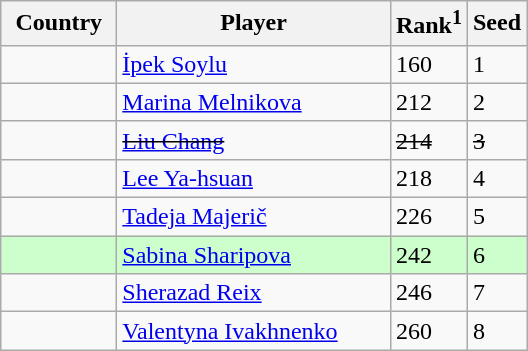<table class="sortable wikitable">
<tr>
<th width="70">Country</th>
<th width="175">Player</th>
<th>Rank<sup>1</sup></th>
<th>Seed</th>
</tr>
<tr>
<td></td>
<td><a href='#'>İpek Soylu</a></td>
<td>160</td>
<td>1</td>
</tr>
<tr>
<td></td>
<td><a href='#'>Marina Melnikova</a></td>
<td>212</td>
<td>2</td>
</tr>
<tr>
<td><s></s></td>
<td><s><a href='#'>Liu Chang</a></s></td>
<td><s>214</s></td>
<td><s>3</s></td>
</tr>
<tr>
<td></td>
<td><a href='#'>Lee Ya-hsuan</a></td>
<td>218</td>
<td>4</td>
</tr>
<tr>
<td></td>
<td><a href='#'>Tadeja Majerič</a></td>
<td>226</td>
<td>5</td>
</tr>
<tr style="background:#cfc;">
<td></td>
<td><a href='#'>Sabina Sharipova</a></td>
<td>242</td>
<td>6</td>
</tr>
<tr>
<td></td>
<td><a href='#'>Sherazad Reix</a></td>
<td>246</td>
<td>7</td>
</tr>
<tr>
<td></td>
<td><a href='#'>Valentyna Ivakhnenko</a></td>
<td>260</td>
<td>8</td>
</tr>
</table>
